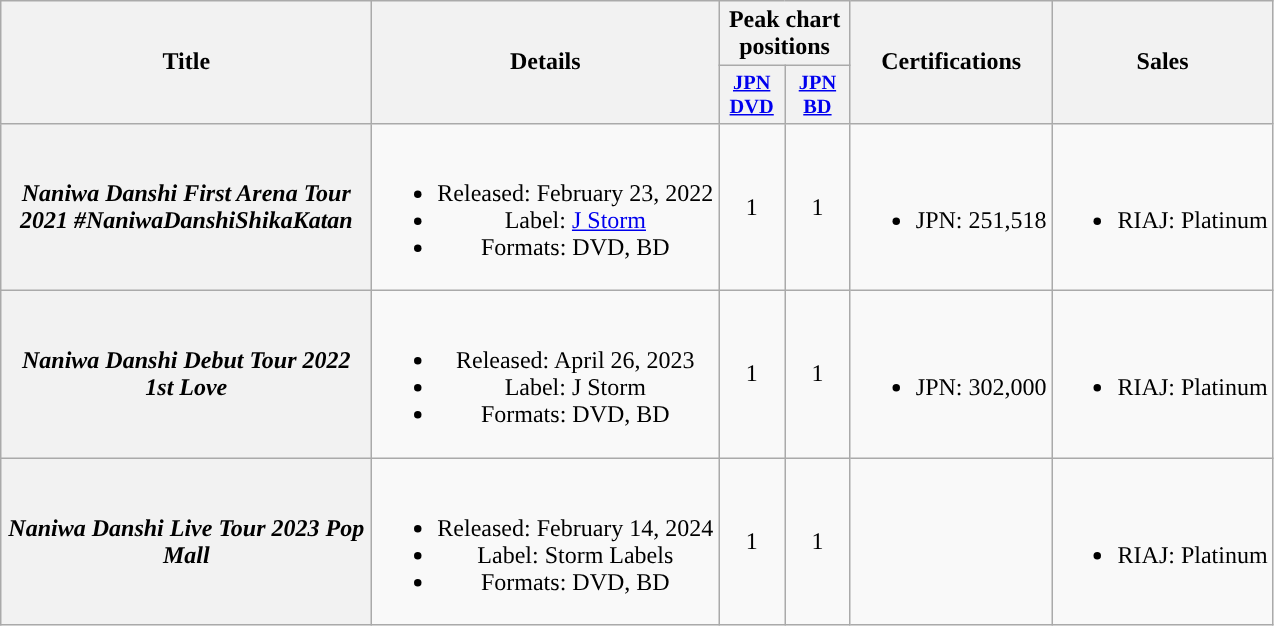<table class="wikitable plainrowheaders" style="text-align:center;">
<tr>
<th rowspan="2" scope="col" style="width:15em">Title</th>
<th rowspan="2" scope="col">Details</th>
<th colspan="2" scope="col">Peak chart positions</th>
<th rowspan="2" scope="col">Certifications</th>
<th rowspan="2" scope="col">Sales</th>
</tr>
<tr>
<th scope="col" style="width:2.75em;font-size:85%;"><a href='#'>JPN<br>DVD</a><br></th>
<th scope="col" style="width:2.75em;font-size:85%;"><a href='#'>JPN<br>BD</a><br></th>
</tr>
<tr>
<th scope="row"><em>Naniwa Danshi First Arena Tour 2021 #NaniwaDanshiShikaKatan</em></th>
<td><br><ul><li>Released: February 23, 2022</li><li>Label: <a href='#'>J Storm</a></li><li>Formats: DVD, BD</li></ul></td>
<td>1</td>
<td>1</td>
<td><br><ul><li>JPN: 251,518</li></ul></td>
<td><br><ul><li>RIAJ: Platinum</li></ul></td>
</tr>
<tr>
<th scope="row"><em>Naniwa Danshi Debut Tour 2022 1st Love</em></th>
<td><br><ul><li>Released: April 26, 2023</li><li>Label: J Storm</li><li>Formats: DVD, BD</li></ul></td>
<td>1</td>
<td>1</td>
<td><br><ul><li>JPN: 302,000</li></ul></td>
<td><br><ul><li>RIAJ: Platinum</li></ul></td>
</tr>
<tr>
<th scope="row"><em>Naniwa Danshi Live Tour 2023 Pop Mall</em></th>
<td><br><ul><li>Released: February 14, 2024</li><li>Label: Storm Labels</li><li>Formats: DVD, BD</li></ul></td>
<td>1</td>
<td>1</td>
<td></td>
<td><br><ul><li>RIAJ: Platinum</li></ul></td>
</tr>
</table>
